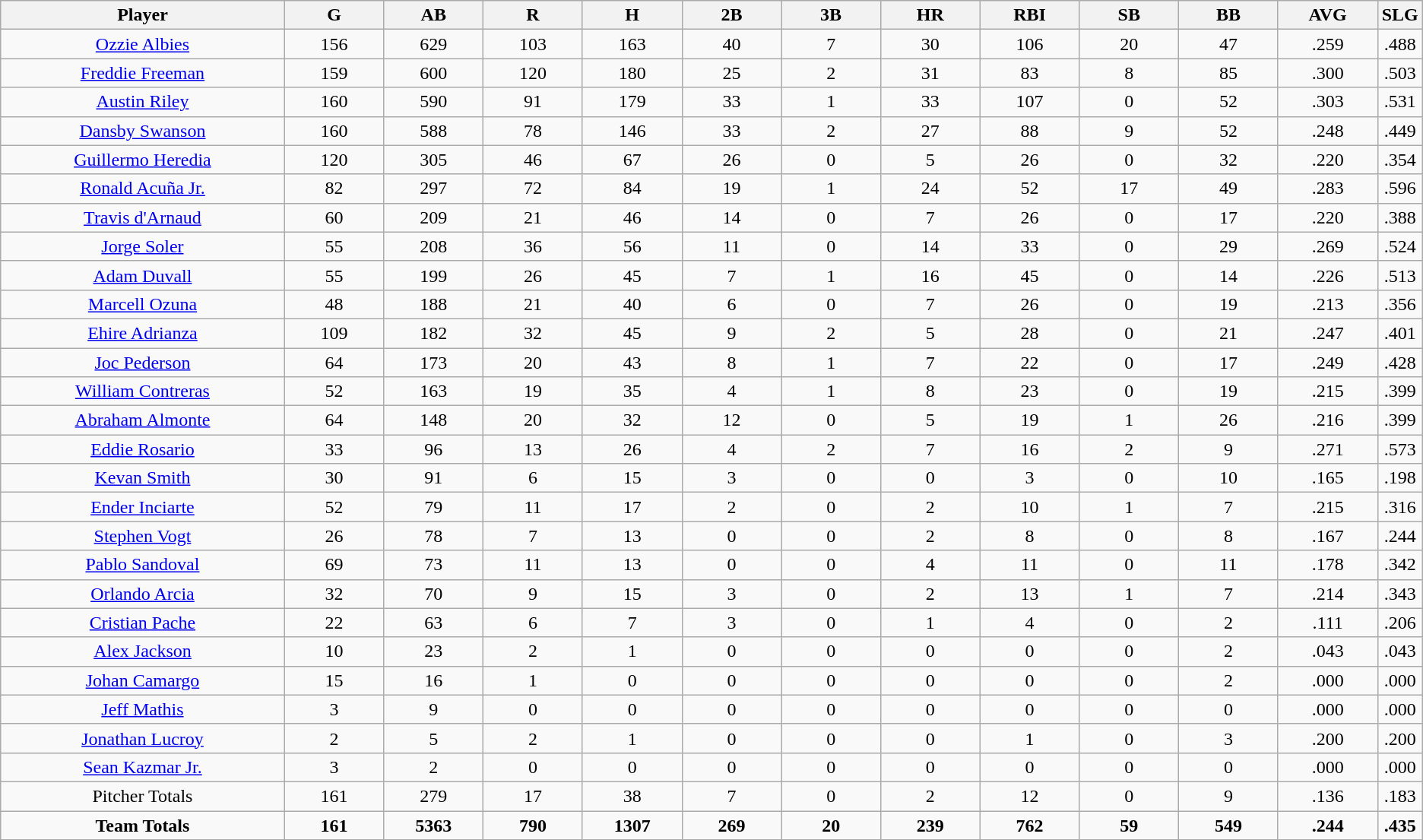<table class=wikitable style="text-align:center">
<tr>
<th bgcolor=#DDDDFF; width="20%">Player</th>
<th bgcolor=#DDDDFF; width="7%">G</th>
<th bgcolor=#DDDDFF; width="7%">AB</th>
<th bgcolor=#DDDDFF; width="7%">R</th>
<th bgcolor=#DDDDFF; width="7%">H</th>
<th bgcolor=#DDDDFF; width="7%">2B</th>
<th bgcolor=#DDDDFF; width="7%">3B</th>
<th bgcolor=#DDDDFF; width="7%">HR</th>
<th bgcolor=#DDDDFF; width="7%">RBI</th>
<th bgcolor=#DDDDFF; width="7%">SB</th>
<th bgcolor=#DDDDFF; width="7%">BB</th>
<th bgcolor=#DDDDFF; width="7%">AVG</th>
<th bgcolor=#DDDDFF; width="7%">SLG</th>
</tr>
<tr>
<td><a href='#'>Ozzie Albies</a></td>
<td>156</td>
<td>629</td>
<td>103</td>
<td>163</td>
<td>40</td>
<td>7</td>
<td>30</td>
<td>106</td>
<td>20</td>
<td>47</td>
<td>.259</td>
<td>.488</td>
</tr>
<tr>
<td><a href='#'>Freddie Freeman</a></td>
<td>159</td>
<td>600</td>
<td>120</td>
<td>180</td>
<td>25</td>
<td>2</td>
<td>31</td>
<td>83</td>
<td>8</td>
<td>85</td>
<td>.300</td>
<td>.503</td>
</tr>
<tr>
<td><a href='#'>Austin Riley</a></td>
<td>160</td>
<td>590</td>
<td>91</td>
<td>179</td>
<td>33</td>
<td>1</td>
<td>33</td>
<td>107</td>
<td>0</td>
<td>52</td>
<td>.303</td>
<td>.531</td>
</tr>
<tr>
<td><a href='#'>Dansby Swanson</a></td>
<td>160</td>
<td>588</td>
<td>78</td>
<td>146</td>
<td>33</td>
<td>2</td>
<td>27</td>
<td>88</td>
<td>9</td>
<td>52</td>
<td>.248</td>
<td>.449</td>
</tr>
<tr>
<td><a href='#'>Guillermo Heredia</a></td>
<td>120</td>
<td>305</td>
<td>46</td>
<td>67</td>
<td>26</td>
<td>0</td>
<td>5</td>
<td>26</td>
<td>0</td>
<td>32</td>
<td>.220</td>
<td>.354</td>
</tr>
<tr>
<td><a href='#'>Ronald Acuña Jr.</a></td>
<td>82</td>
<td>297</td>
<td>72</td>
<td>84</td>
<td>19</td>
<td>1</td>
<td>24</td>
<td>52</td>
<td>17</td>
<td>49</td>
<td>.283</td>
<td>.596</td>
</tr>
<tr>
<td><a href='#'>Travis d'Arnaud</a></td>
<td>60</td>
<td>209</td>
<td>21</td>
<td>46</td>
<td>14</td>
<td>0</td>
<td>7</td>
<td>26</td>
<td>0</td>
<td>17</td>
<td>.220</td>
<td>.388</td>
</tr>
<tr>
<td><a href='#'>Jorge Soler</a></td>
<td>55</td>
<td>208</td>
<td>36</td>
<td>56</td>
<td>11</td>
<td>0</td>
<td>14</td>
<td>33</td>
<td>0</td>
<td>29</td>
<td>.269</td>
<td>.524</td>
</tr>
<tr>
<td><a href='#'>Adam Duvall</a></td>
<td>55</td>
<td>199</td>
<td>26</td>
<td>45</td>
<td>7</td>
<td>1</td>
<td>16</td>
<td>45</td>
<td>0</td>
<td>14</td>
<td>.226</td>
<td>.513</td>
</tr>
<tr>
<td><a href='#'>Marcell Ozuna</a></td>
<td>48</td>
<td>188</td>
<td>21</td>
<td>40</td>
<td>6</td>
<td>0</td>
<td>7</td>
<td>26</td>
<td>0</td>
<td>19</td>
<td>.213</td>
<td>.356</td>
</tr>
<tr>
<td><a href='#'>Ehire Adrianza</a></td>
<td>109</td>
<td>182</td>
<td>32</td>
<td>45</td>
<td>9</td>
<td>2</td>
<td>5</td>
<td>28</td>
<td>0</td>
<td>21</td>
<td>.247</td>
<td>.401</td>
</tr>
<tr>
<td><a href='#'>Joc Pederson</a></td>
<td>64</td>
<td>173</td>
<td>20</td>
<td>43</td>
<td>8</td>
<td>1</td>
<td>7</td>
<td>22</td>
<td>0</td>
<td>17</td>
<td>.249</td>
<td>.428</td>
</tr>
<tr>
<td><a href='#'>William Contreras</a></td>
<td>52</td>
<td>163</td>
<td>19</td>
<td>35</td>
<td>4</td>
<td>1</td>
<td>8</td>
<td>23</td>
<td>0</td>
<td>19</td>
<td>.215</td>
<td>.399</td>
</tr>
<tr>
<td><a href='#'>Abraham Almonte</a></td>
<td>64</td>
<td>148</td>
<td>20</td>
<td>32</td>
<td>12</td>
<td>0</td>
<td>5</td>
<td>19</td>
<td>1</td>
<td>26</td>
<td>.216</td>
<td>.399</td>
</tr>
<tr>
<td><a href='#'>Eddie Rosario</a></td>
<td>33</td>
<td>96</td>
<td>13</td>
<td>26</td>
<td>4</td>
<td>2</td>
<td>7</td>
<td>16</td>
<td>2</td>
<td>9</td>
<td>.271</td>
<td>.573</td>
</tr>
<tr>
<td><a href='#'>Kevan Smith</a></td>
<td>30</td>
<td>91</td>
<td>6</td>
<td>15</td>
<td>3</td>
<td>0</td>
<td>0</td>
<td>3</td>
<td>0</td>
<td>10</td>
<td>.165</td>
<td>.198</td>
</tr>
<tr>
<td><a href='#'>Ender Inciarte</a></td>
<td>52</td>
<td>79</td>
<td>11</td>
<td>17</td>
<td>2</td>
<td>0</td>
<td>2</td>
<td>10</td>
<td>1</td>
<td>7</td>
<td>.215</td>
<td>.316</td>
</tr>
<tr>
<td><a href='#'>Stephen Vogt</a></td>
<td>26</td>
<td>78</td>
<td>7</td>
<td>13</td>
<td>0</td>
<td>0</td>
<td>2</td>
<td>8</td>
<td>0</td>
<td>8</td>
<td>.167</td>
<td>.244</td>
</tr>
<tr>
<td><a href='#'>Pablo Sandoval</a></td>
<td>69</td>
<td>73</td>
<td>11</td>
<td>13</td>
<td>0</td>
<td>0</td>
<td>4</td>
<td>11</td>
<td>0</td>
<td>11</td>
<td>.178</td>
<td>.342</td>
</tr>
<tr>
<td><a href='#'>Orlando Arcia</a></td>
<td>32</td>
<td>70</td>
<td>9</td>
<td>15</td>
<td>3</td>
<td>0</td>
<td>2</td>
<td>13</td>
<td>1</td>
<td>7</td>
<td>.214</td>
<td>.343</td>
</tr>
<tr>
<td><a href='#'>Cristian Pache</a></td>
<td>22</td>
<td>63</td>
<td>6</td>
<td>7</td>
<td>3</td>
<td>0</td>
<td>1</td>
<td>4</td>
<td>0</td>
<td>2</td>
<td>.111</td>
<td>.206</td>
</tr>
<tr>
<td><a href='#'>Alex Jackson</a></td>
<td>10</td>
<td>23</td>
<td>2</td>
<td>1</td>
<td>0</td>
<td>0</td>
<td>0</td>
<td>0</td>
<td>0</td>
<td>2</td>
<td>.043</td>
<td>.043</td>
</tr>
<tr>
<td><a href='#'>Johan Camargo</a></td>
<td>15</td>
<td>16</td>
<td>1</td>
<td>0</td>
<td>0</td>
<td>0</td>
<td>0</td>
<td>0</td>
<td>0</td>
<td>2</td>
<td>.000</td>
<td>.000</td>
</tr>
<tr>
<td><a href='#'>Jeff Mathis</a></td>
<td>3</td>
<td>9</td>
<td>0</td>
<td>0</td>
<td>0</td>
<td>0</td>
<td>0</td>
<td>0</td>
<td>0</td>
<td>0</td>
<td>.000</td>
<td>.000</td>
</tr>
<tr>
<td><a href='#'>Jonathan Lucroy</a></td>
<td>2</td>
<td>5</td>
<td>2</td>
<td>1</td>
<td>0</td>
<td>0</td>
<td>0</td>
<td>1</td>
<td>0</td>
<td>3</td>
<td>.200</td>
<td>.200</td>
</tr>
<tr>
<td><a href='#'>Sean Kazmar Jr.</a></td>
<td>3</td>
<td>2</td>
<td>0</td>
<td>0</td>
<td>0</td>
<td>0</td>
<td>0</td>
<td>0</td>
<td>0</td>
<td>0</td>
<td>.000</td>
<td>.000</td>
</tr>
<tr>
<td>Pitcher Totals</td>
<td>161</td>
<td>279</td>
<td>17</td>
<td>38</td>
<td>7</td>
<td>0</td>
<td>2</td>
<td>12</td>
<td>0</td>
<td>9</td>
<td>.136</td>
<td>.183</td>
</tr>
<tr>
<td><strong>Team Totals</strong></td>
<td><strong>161</strong></td>
<td><strong>5363</strong></td>
<td><strong>790</strong></td>
<td><strong>1307</strong></td>
<td><strong>269</strong></td>
<td><strong>20</strong></td>
<td><strong>239</strong></td>
<td><strong>762</strong></td>
<td><strong>59</strong></td>
<td><strong>549</strong></td>
<td><strong>.244</strong></td>
<td><strong>.435</strong></td>
</tr>
</table>
